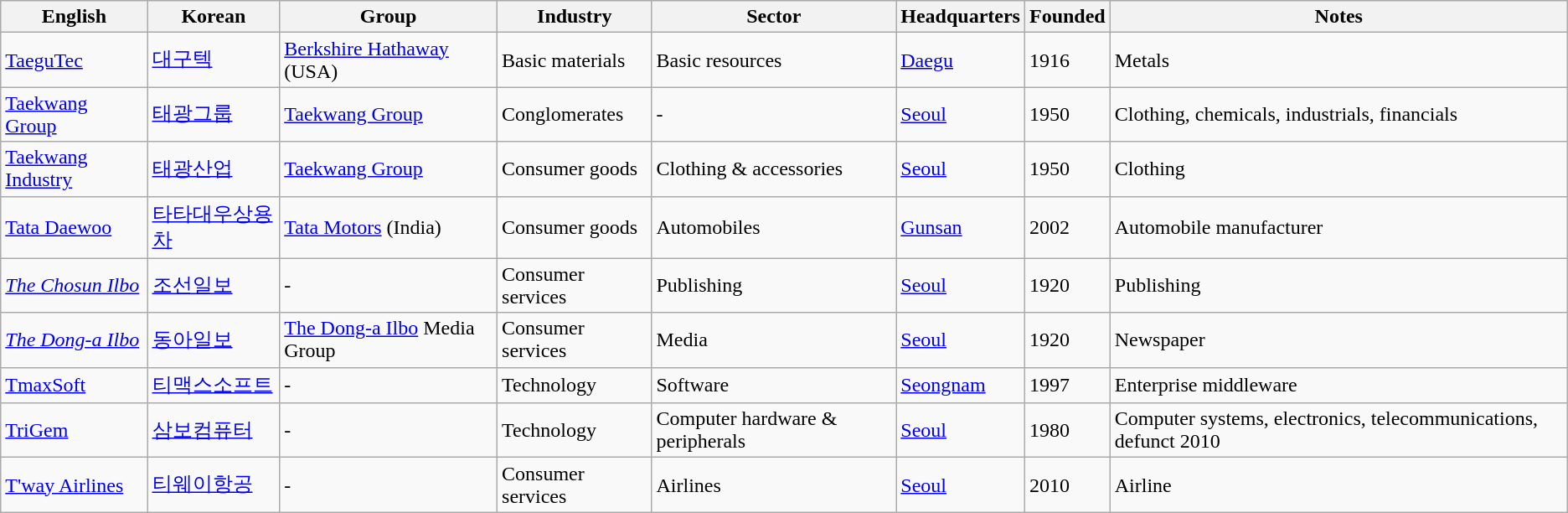<table class="wikitable sortable">
<tr>
<th>English</th>
<th>Korean</th>
<th>Group</th>
<th>Industry</th>
<th>Sector</th>
<th>Headquarters</th>
<th>Founded</th>
<th class="unsortable">Notes</th>
</tr>
<tr>
<td><a href='#'>TaeguTec</a></td>
<td><a href='#'>대구텍</a></td>
<td><a href='#'>Berkshire Hathaway</a> (USA)</td>
<td>Basic materials</td>
<td>Basic resources</td>
<td><a href='#'>Daegu</a></td>
<td>1916</td>
<td>Metals</td>
</tr>
<tr>
<td><a href='#'>Taekwang Group</a></td>
<td><a href='#'>태광그룹</a></td>
<td><a href='#'>Taekwang Group</a></td>
<td>Conglomerates</td>
<td>-</td>
<td><a href='#'>Seoul</a></td>
<td>1950</td>
<td>Clothing, chemicals, industrials, financials</td>
</tr>
<tr>
<td><a href='#'>Taekwang Industry</a></td>
<td><a href='#'>태광산업</a></td>
<td><a href='#'>Taekwang Group</a></td>
<td>Consumer goods</td>
<td>Clothing & accessories</td>
<td><a href='#'>Seoul</a></td>
<td>1950</td>
<td>Clothing</td>
</tr>
<tr>
<td><a href='#'>Tata Daewoo</a></td>
<td><a href='#'>타타대우상용차</a></td>
<td><a href='#'>Tata Motors</a> (India)</td>
<td>Consumer goods</td>
<td>Automobiles</td>
<td><a href='#'>Gunsan</a></td>
<td>2002</td>
<td>Automobile manufacturer</td>
</tr>
<tr>
<td><em><a href='#'>The Chosun Ilbo</a></em></td>
<td><a href='#'>조선일보</a></td>
<td>-</td>
<td>Consumer services</td>
<td>Publishing</td>
<td><a href='#'>Seoul</a></td>
<td>1920</td>
<td>Publishing</td>
</tr>
<tr>
<td><em><a href='#'>The Dong-a Ilbo</a></em></td>
<td><a href='#'>동아일보</a></td>
<td><a href='#'>The Dong-a Ilbo</a> Media Group</td>
<td>Consumer services</td>
<td>Media</td>
<td><a href='#'>Seoul</a></td>
<td>1920</td>
<td>Newspaper</td>
</tr>
<tr>
<td><a href='#'>TmaxSoft</a></td>
<td><a href='#'>티맥스소프트</a></td>
<td>-</td>
<td>Technology</td>
<td>Software</td>
<td><a href='#'>Seongnam</a></td>
<td>1997</td>
<td>Enterprise middleware</td>
</tr>
<tr>
<td><a href='#'>TriGem</a></td>
<td><a href='#'>삼보컴퓨터</a></td>
<td>-</td>
<td>Technology</td>
<td>Computer hardware & peripherals</td>
<td><a href='#'>Seoul</a></td>
<td>1980</td>
<td>Computer systems, electronics, telecommunications, defunct 2010</td>
</tr>
<tr>
<td><a href='#'>T'way Airlines</a></td>
<td><a href='#'>티웨이항공</a></td>
<td>-</td>
<td>Consumer services</td>
<td>Airlines</td>
<td><a href='#'>Seoul</a></td>
<td>2010</td>
<td>Airline</td>
</tr>
</table>
